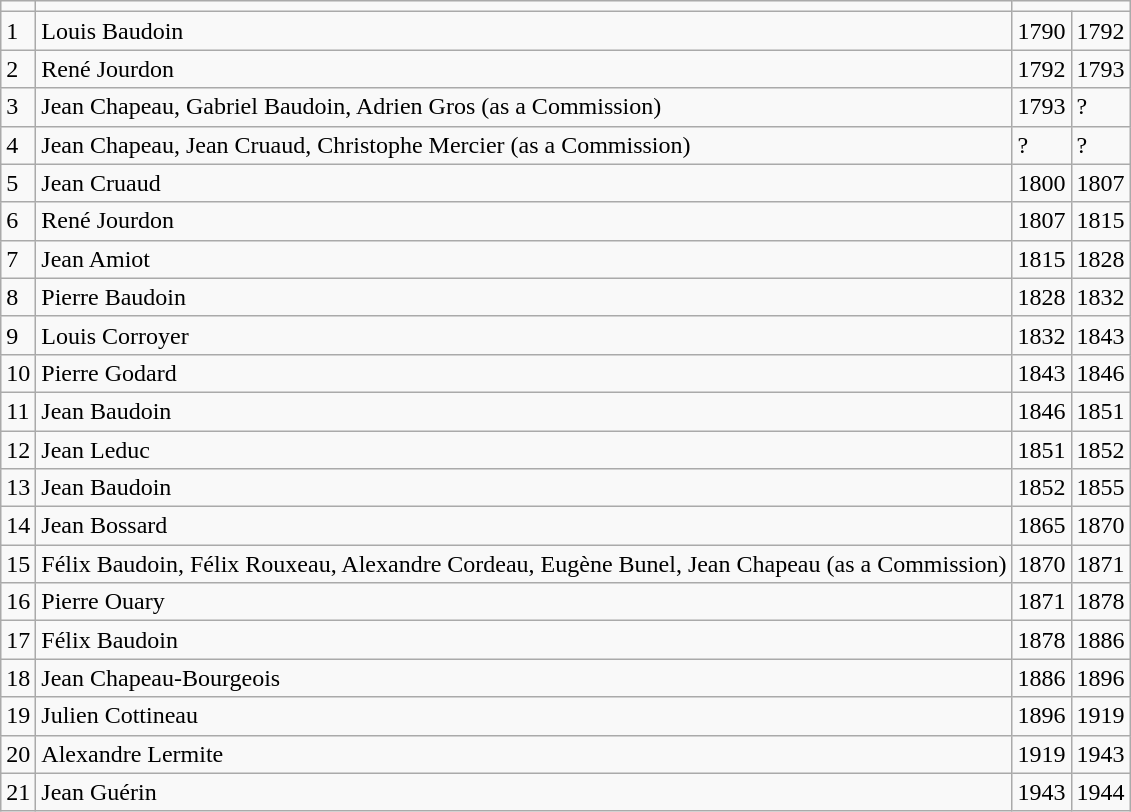<table class="wikitable collapsible collapsed">
<tr>
<td><strong></strong></td>
<td><strong></strong></td>
<td colspan="2"><strong></strong></td>
</tr>
<tr>
<td>1</td>
<td>Louis Baudoin</td>
<td>1790</td>
<td>1792</td>
</tr>
<tr>
<td>2</td>
<td>René Jourdon</td>
<td>1792</td>
<td>1793</td>
</tr>
<tr>
<td>3</td>
<td>Jean Chapeau, Gabriel Baudoin, Adrien Gros (as a Commission)</td>
<td>1793</td>
<td>?</td>
</tr>
<tr>
<td>4</td>
<td>Jean Chapeau, Jean Cruaud, Christophe Mercier (as a Commission)</td>
<td>?</td>
<td>?</td>
</tr>
<tr>
<td>5</td>
<td>Jean Cruaud</td>
<td>1800</td>
<td>1807</td>
</tr>
<tr>
<td>6</td>
<td>René Jourdon</td>
<td>1807</td>
<td>1815</td>
</tr>
<tr>
<td>7</td>
<td>Jean Amiot</td>
<td>1815</td>
<td>1828</td>
</tr>
<tr>
<td>8</td>
<td>Pierre Baudoin</td>
<td>1828</td>
<td>1832</td>
</tr>
<tr>
<td>9</td>
<td>Louis Corroyer</td>
<td>1832</td>
<td>1843</td>
</tr>
<tr>
<td>10</td>
<td>Pierre Godard</td>
<td>1843</td>
<td>1846</td>
</tr>
<tr>
<td>11</td>
<td>Jean Baudoin</td>
<td>1846</td>
<td>1851</td>
</tr>
<tr>
<td>12</td>
<td>Jean Leduc</td>
<td>1851</td>
<td>1852</td>
</tr>
<tr>
<td>13</td>
<td>Jean Baudoin</td>
<td>1852</td>
<td>1855</td>
</tr>
<tr>
<td>14</td>
<td>Jean Bossard</td>
<td>1865</td>
<td>1870</td>
</tr>
<tr>
<td>15</td>
<td>Félix Baudoin, Félix Rouxeau, Alexandre Cordeau, Eugène Bunel, Jean Chapeau (as a Commission)</td>
<td>1870</td>
<td>1871</td>
</tr>
<tr>
<td>16</td>
<td>Pierre Ouary</td>
<td>1871</td>
<td>1878</td>
</tr>
<tr>
<td>17</td>
<td>Félix Baudoin</td>
<td>1878</td>
<td>1886</td>
</tr>
<tr>
<td>18</td>
<td>Jean Chapeau-Bourgeois</td>
<td>1886</td>
<td>1896</td>
</tr>
<tr>
<td>19</td>
<td>Julien Cottineau</td>
<td>1896</td>
<td>1919</td>
</tr>
<tr>
<td>20</td>
<td>Alexandre Lermite</td>
<td>1919</td>
<td>1943</td>
</tr>
<tr>
<td>21</td>
<td>Jean Guérin</td>
<td>1943</td>
<td>1944</td>
</tr>
</table>
